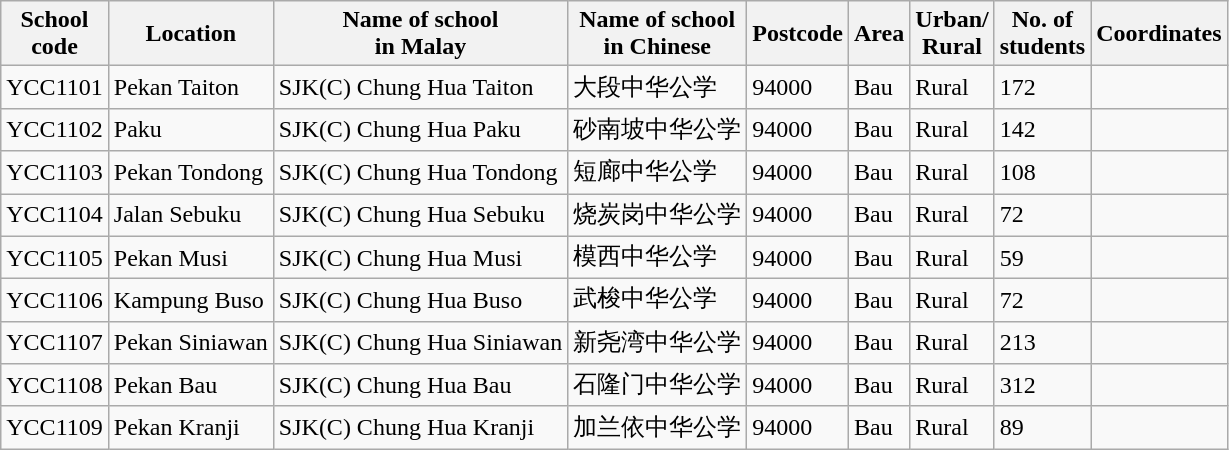<table class="wikitable sortable">
<tr>
<th>School<br>code</th>
<th>Location</th>
<th>Name of school<br>in Malay</th>
<th>Name of school<br>in Chinese</th>
<th>Postcode</th>
<th>Area</th>
<th>Urban/<br>Rural</th>
<th>No. of<br>students</th>
<th>Coordinates</th>
</tr>
<tr>
<td>YCC1101</td>
<td>Pekan Taiton</td>
<td>SJK(C) Chung Hua Taiton</td>
<td>大段中华公学</td>
<td>94000</td>
<td>Bau</td>
<td>Rural</td>
<td>172</td>
<td></td>
</tr>
<tr>
<td>YCC1102</td>
<td>Paku</td>
<td>SJK(C) Chung Hua Paku</td>
<td>砂南坡中华公学</td>
<td>94000</td>
<td>Bau</td>
<td>Rural</td>
<td>142</td>
<td></td>
</tr>
<tr>
<td>YCC1103</td>
<td>Pekan Tondong</td>
<td>SJK(C) Chung Hua Tondong</td>
<td>短廊中华公学</td>
<td>94000</td>
<td>Bau</td>
<td>Rural</td>
<td>108</td>
<td></td>
</tr>
<tr>
<td>YCC1104</td>
<td>Jalan Sebuku</td>
<td>SJK(C) Chung Hua Sebuku</td>
<td>烧炭岗中华公学</td>
<td>94000</td>
<td>Bau</td>
<td>Rural</td>
<td>72</td>
<td></td>
</tr>
<tr>
<td>YCC1105</td>
<td>Pekan Musi</td>
<td>SJK(C) Chung Hua Musi</td>
<td>模西中华公学</td>
<td>94000</td>
<td>Bau</td>
<td>Rural</td>
<td>59</td>
<td></td>
</tr>
<tr>
<td>YCC1106</td>
<td>Kampung Buso</td>
<td>SJK(C) Chung Hua Buso</td>
<td>武梭中华公学</td>
<td>94000</td>
<td>Bau</td>
<td>Rural</td>
<td>72</td>
<td></td>
</tr>
<tr>
<td>YCC1107</td>
<td>Pekan Siniawan</td>
<td>SJK(C) Chung Hua Siniawan</td>
<td>新尧湾中华公学</td>
<td>94000</td>
<td>Bau</td>
<td>Rural</td>
<td>213</td>
<td></td>
</tr>
<tr>
<td>YCC1108</td>
<td>Pekan Bau</td>
<td>SJK(C) Chung Hua Bau</td>
<td>石隆门中华公学</td>
<td>94000</td>
<td>Bau</td>
<td>Rural</td>
<td>312</td>
<td></td>
</tr>
<tr>
<td>YCC1109</td>
<td>Pekan Kranji</td>
<td>SJK(C) Chung Hua Kranji</td>
<td>加兰依中华公学</td>
<td>94000</td>
<td>Bau</td>
<td>Rural</td>
<td>89</td>
<td></td>
</tr>
</table>
